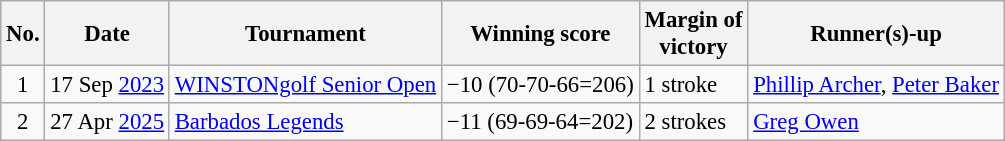<table class="wikitable" style="font-size:95%;">
<tr>
<th>No.</th>
<th>Date</th>
<th>Tournament</th>
<th>Winning score</th>
<th>Margin of<br>victory</th>
<th>Runner(s)-up</th>
</tr>
<tr>
<td align=center>1</td>
<td align=right>17 Sep <a href='#'>2023</a></td>
<td><a href='#'>WINSTONgolf Senior Open</a></td>
<td>−10 (70-70-66=206)</td>
<td>1 stroke</td>
<td> <a href='#'>Phillip Archer</a>,  <a href='#'>Peter Baker</a></td>
</tr>
<tr>
<td align=center>2</td>
<td align=right>27 Apr <a href='#'>2025</a></td>
<td><a href='#'>Barbados Legends</a></td>
<td>−11 (69-69-64=202)</td>
<td>2 strokes</td>
<td> <a href='#'>Greg Owen</a></td>
</tr>
</table>
